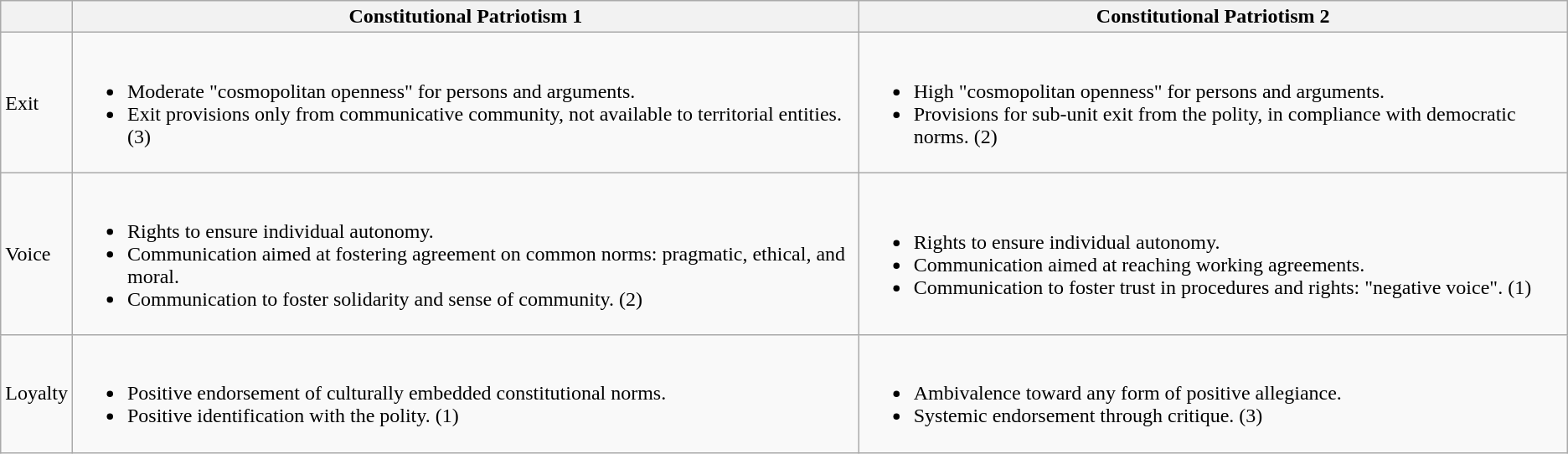<table class="wikitable">
<tr>
<th></th>
<th>Constitutional Patriotism 1</th>
<th>Constitutional Patriotism 2</th>
</tr>
<tr>
<td>Exit</td>
<td><br><ul><li>Moderate "cosmopolitan openness" for persons and arguments.</li><li>Exit provisions only from communicative community, not available to territorial entities. (3)</li></ul></td>
<td><br><ul><li>High "cosmopolitan openness" for persons and arguments.</li><li>Provisions for sub-unit exit from the polity, in compliance with democratic norms. (2)</li></ul></td>
</tr>
<tr>
<td>Voice</td>
<td><br><ul><li>Rights to ensure individual autonomy.</li><li>Communication aimed at fostering agreement on common norms: pragmatic, ethical, and moral.</li><li>Communication to foster solidarity and sense of community. (2)</li></ul></td>
<td><br><ul><li>Rights to ensure individual autonomy.</li><li>Communication aimed at reaching working agreements.</li><li>Communication to foster trust in procedures and rights: "negative voice". (1)</li></ul></td>
</tr>
<tr>
<td>Loyalty</td>
<td><br><ul><li>Positive endorsement of culturally embedded constitutional norms.</li><li>Positive identification with the polity. (1)</li></ul></td>
<td><br><ul><li>Ambivalence toward any form of positive allegiance.</li><li>Systemic endorsement through critique. (3)</li></ul></td>
</tr>
</table>
